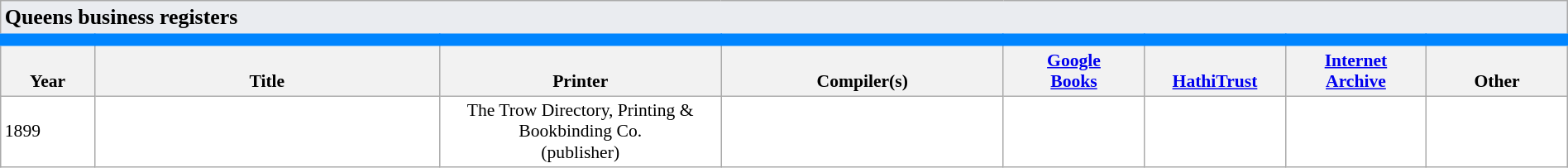<table class="wikitable collapsible sortable static-row-numbers" cellpadding="1" style="color: black; background-color: #FFFFFF; font-size: 90%; width:100%">
<tr class="static-row-header" style="text-align:center;vertical-align:bottom;">
<th style="text-align:left; background:#eaecf0; border-style: solid; border-width: 0px 0px 0px 0px;" colspan=8><big><strong>Queens business registers</strong></big></th>
</tr>
<tr class="static-row-header" style="text-align:center;vertical-align:bottom;border-style: solid; border-color: #0085ff; border-width: 10px 0px 0px 0px;">
<th>Year</th>
<th>Title</th>
<th>Printer</th>
<th>Compiler(s)</th>
<th><a href='#'>Google<br>Books</a></th>
<th><a href='#'>HathiTrust</a></th>
<th><a href='#'>Internet<br>Archive</a></th>
<th>Other</th>
</tr>
<tr>
<td width="6%;" data-sort-value="1899">1899</td>
<td width="22%" data-sort-value="trow business directory 1899"></td>
<td style="text-align:center" width="18%" data-sort-value="trow 1899">The Trow Directory, Printing & Bookbinding Co.<br>(publisher)</td>
<td style="text-align:center" width="18%"></td>
<td style="text-align:center" width="9%"></td>
<td style="text-align:center" width="9%"></td>
<td style="text-align:center" width="9%"></td>
<td style="text-align:center" width="9%"></td>
</tr>
</table>
